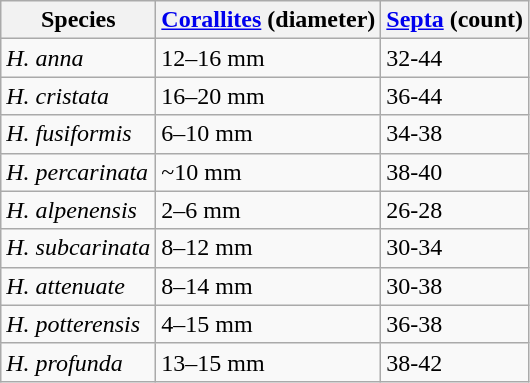<table class="wikitable sortable sortable">
<tr>
<th scope="col">Species</th>
<th scope="col"><a href='#'>Corallites</a> (diameter)</th>
<th scope="col"><a href='#'>Septa</a> (count)</th>
</tr>
<tr>
<td><em>H. anna</em></td>
<td>12–16 mm</td>
<td>32-44</td>
</tr>
<tr>
<td><em>H. cristata</em></td>
<td>16–20 mm</td>
<td>36-44</td>
</tr>
<tr>
<td><em>H. fusiformis</em></td>
<td>6–10 mm</td>
<td>34-38</td>
</tr>
<tr>
<td><em>H. percarinata</em></td>
<td>~10 mm</td>
<td>38-40</td>
</tr>
<tr>
<td><em>H. alpenensis</em></td>
<td>2–6 mm</td>
<td>26-28</td>
</tr>
<tr>
<td><em>H. subcarinata</em></td>
<td>8–12 mm</td>
<td>30-34</td>
</tr>
<tr>
<td><em>H. attenuate</em></td>
<td>8–14 mm</td>
<td>30-38</td>
</tr>
<tr>
<td><em>H. potterensis</em></td>
<td>4–15 mm</td>
<td>36-38</td>
</tr>
<tr>
<td><em>H. profunda</em></td>
<td>13–15 mm</td>
<td>38-42</td>
</tr>
</table>
